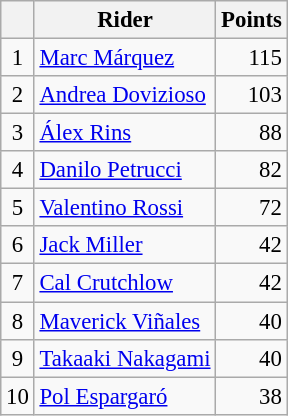<table class="wikitable" style="font-size: 95%;">
<tr>
<th></th>
<th>Rider</th>
<th>Points</th>
</tr>
<tr>
<td align=center>1</td>
<td> <a href='#'>Marc Márquez</a></td>
<td align=right>115</td>
</tr>
<tr>
<td align=center>2</td>
<td> <a href='#'>Andrea Dovizioso</a></td>
<td align=right>103</td>
</tr>
<tr>
<td align=center>3</td>
<td> <a href='#'>Álex Rins</a></td>
<td align=right>88</td>
</tr>
<tr>
<td align=center>4</td>
<td> <a href='#'>Danilo Petrucci</a></td>
<td align=right>82</td>
</tr>
<tr>
<td align=center>5</td>
<td> <a href='#'>Valentino Rossi</a></td>
<td align=right>72</td>
</tr>
<tr>
<td align=center>6</td>
<td> <a href='#'>Jack Miller</a></td>
<td align=right>42</td>
</tr>
<tr>
<td align=center>7</td>
<td> <a href='#'>Cal Crutchlow</a></td>
<td align=right>42</td>
</tr>
<tr>
<td align=center>8</td>
<td> <a href='#'>Maverick Viñales</a></td>
<td align=right>40</td>
</tr>
<tr>
<td align=center>9</td>
<td> <a href='#'>Takaaki Nakagami</a></td>
<td align=right>40</td>
</tr>
<tr>
<td align=center>10</td>
<td> <a href='#'>Pol Espargaró</a></td>
<td align=right>38</td>
</tr>
</table>
